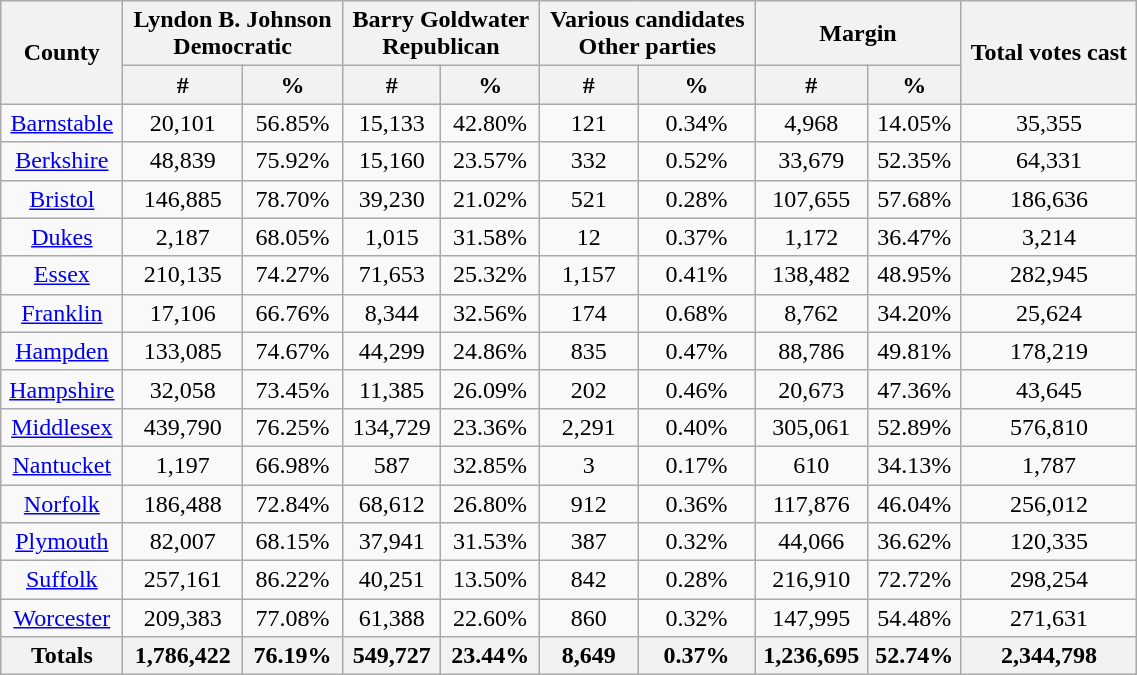<table width="60%" class="wikitable sortable">
<tr>
<th rowspan="2">County</th>
<th colspan="2">Lyndon B. Johnson<br>Democratic</th>
<th colspan="2">Barry Goldwater<br>Republican</th>
<th colspan="2">Various candidates<br>Other parties</th>
<th colspan="2">Margin</th>
<th rowspan="2">Total votes cast</th>
</tr>
<tr bgcolor="lightgrey">
<th style="text-align:center;" data-sort-type="number">#</th>
<th style="text-align:center;" data-sort-type="number">%</th>
<th style="text-align:center;" data-sort-type="number">#</th>
<th style="text-align:center;" data-sort-type="number">%</th>
<th style="text-align:center;" data-sort-type="number">#</th>
<th style="text-align:center;" data-sort-type="number">%</th>
<th style="text-align:center;" data-sort-type="number">#</th>
<th style="text-align:center;" data-sort-type="number">%</th>
</tr>
<tr style="text-align:center;">
<td><a href='#'>Barnstable</a></td>
<td>20,101</td>
<td>56.85%</td>
<td>15,133</td>
<td>42.80%</td>
<td>121</td>
<td>0.34%</td>
<td>4,968</td>
<td>14.05%</td>
<td>35,355</td>
</tr>
<tr style="text-align:center;">
<td><a href='#'>Berkshire</a></td>
<td>48,839</td>
<td>75.92%</td>
<td>15,160</td>
<td>23.57%</td>
<td>332</td>
<td>0.52%</td>
<td>33,679</td>
<td>52.35%</td>
<td>64,331</td>
</tr>
<tr style="text-align:center;">
<td><a href='#'>Bristol</a></td>
<td>146,885</td>
<td>78.70%</td>
<td>39,230</td>
<td>21.02%</td>
<td>521</td>
<td>0.28%</td>
<td>107,655</td>
<td>57.68%</td>
<td>186,636</td>
</tr>
<tr style="text-align:center;">
<td><a href='#'>Dukes</a></td>
<td>2,187</td>
<td>68.05%</td>
<td>1,015</td>
<td>31.58%</td>
<td>12</td>
<td>0.37%</td>
<td>1,172</td>
<td>36.47%</td>
<td>3,214</td>
</tr>
<tr style="text-align:center;">
<td><a href='#'>Essex</a></td>
<td>210,135</td>
<td>74.27%</td>
<td>71,653</td>
<td>25.32%</td>
<td>1,157</td>
<td>0.41%</td>
<td>138,482</td>
<td>48.95%</td>
<td>282,945</td>
</tr>
<tr style="text-align:center;">
<td><a href='#'>Franklin</a></td>
<td>17,106</td>
<td>66.76%</td>
<td>8,344</td>
<td>32.56%</td>
<td>174</td>
<td>0.68%</td>
<td>8,762</td>
<td>34.20%</td>
<td>25,624</td>
</tr>
<tr style="text-align:center;">
<td><a href='#'>Hampden</a></td>
<td>133,085</td>
<td>74.67%</td>
<td>44,299</td>
<td>24.86%</td>
<td>835</td>
<td>0.47%</td>
<td>88,786</td>
<td>49.81%</td>
<td>178,219</td>
</tr>
<tr style="text-align:center;">
<td><a href='#'>Hampshire</a></td>
<td>32,058</td>
<td>73.45%</td>
<td>11,385</td>
<td>26.09%</td>
<td>202</td>
<td>0.46%</td>
<td>20,673</td>
<td>47.36%</td>
<td>43,645</td>
</tr>
<tr style="text-align:center;">
<td><a href='#'>Middlesex</a></td>
<td>439,790</td>
<td>76.25%</td>
<td>134,729</td>
<td>23.36%</td>
<td>2,291</td>
<td>0.40%</td>
<td>305,061</td>
<td>52.89%</td>
<td>576,810</td>
</tr>
<tr style="text-align:center;">
<td><a href='#'>Nantucket</a></td>
<td>1,197</td>
<td>66.98%</td>
<td>587</td>
<td>32.85%</td>
<td>3</td>
<td>0.17%</td>
<td>610</td>
<td>34.13%</td>
<td>1,787</td>
</tr>
<tr style="text-align:center;">
<td><a href='#'>Norfolk</a></td>
<td>186,488</td>
<td>72.84%</td>
<td>68,612</td>
<td>26.80%</td>
<td>912</td>
<td>0.36%</td>
<td>117,876</td>
<td>46.04%</td>
<td>256,012</td>
</tr>
<tr style="text-align:center;">
<td><a href='#'>Plymouth</a></td>
<td>82,007</td>
<td>68.15%</td>
<td>37,941</td>
<td>31.53%</td>
<td>387</td>
<td>0.32%</td>
<td>44,066</td>
<td>36.62%</td>
<td>120,335</td>
</tr>
<tr style="text-align:center;">
<td><a href='#'>Suffolk</a></td>
<td>257,161</td>
<td>86.22%</td>
<td>40,251</td>
<td>13.50%</td>
<td>842</td>
<td>0.28%</td>
<td>216,910</td>
<td>72.72%</td>
<td>298,254</td>
</tr>
<tr style="text-align:center;">
<td><a href='#'>Worcester</a></td>
<td>209,383</td>
<td>77.08%</td>
<td>61,388</td>
<td>22.60%</td>
<td>860</td>
<td>0.32%</td>
<td>147,995</td>
<td>54.48%</td>
<td>271,631</td>
</tr>
<tr>
<th>Totals</th>
<th>1,786,422</th>
<th>76.19%</th>
<th>549,727</th>
<th>23.44%</th>
<th>8,649</th>
<th>0.37%</th>
<th>1,236,695</th>
<th>52.74%</th>
<th>2,344,798</th>
</tr>
</table>
